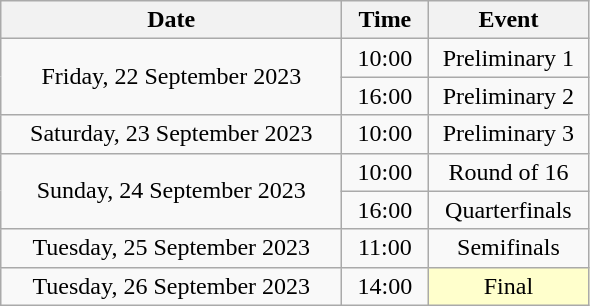<table class = "wikitable" style="text-align:center;">
<tr>
<th width=220>Date</th>
<th width=50>Time</th>
<th width=100>Event</th>
</tr>
<tr>
<td rowspan=2>Friday, 22 September 2023</td>
<td>10:00</td>
<td>Preliminary 1</td>
</tr>
<tr>
<td>16:00</td>
<td>Preliminary 2</td>
</tr>
<tr>
<td>Saturday, 23 September 2023</td>
<td>10:00</td>
<td>Preliminary 3</td>
</tr>
<tr>
<td rowspan=2>Sunday, 24 September 2023</td>
<td>10:00</td>
<td>Round of 16</td>
</tr>
<tr>
<td>16:00</td>
<td>Quarterfinals</td>
</tr>
<tr>
<td>Tuesday, 25 September 2023</td>
<td>11:00</td>
<td>Semifinals</td>
</tr>
<tr>
<td>Tuesday, 26 September 2023</td>
<td>14:00</td>
<td bgcolor=ffffcc>Final</td>
</tr>
</table>
